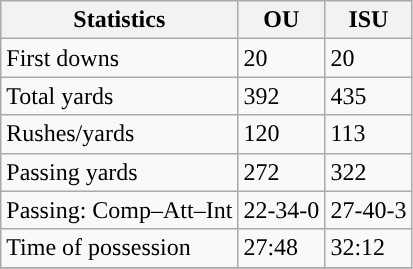<table class="wikitable" style="float: left;">
<tr>
<th>Statistics</th>
<th>OU</th>
<th>ISU</th>
</tr>
<tr>
<td>First downs</td>
<td>20</td>
<td>20</td>
</tr>
<tr>
<td>Total yards</td>
<td>392</td>
<td>435</td>
</tr>
<tr>
<td>Rushes/yards</td>
<td>120</td>
<td>113</td>
</tr>
<tr>
<td>Passing yards</td>
<td>272</td>
<td>322</td>
</tr>
<tr>
<td>Passing: Comp–Att–Int</td>
<td>22-34-0</td>
<td>27-40-3</td>
</tr>
<tr>
<td>Time of possession</td>
<td>27:48</td>
<td>32:12</td>
</tr>
<tr>
</tr>
</table>
